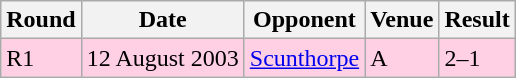<table class="wikitable">
<tr>
<th>Round</th>
<th>Date</th>
<th>Opponent</th>
<th>Venue</th>
<th>Result</th>
</tr>
<tr style="background-color: #ffd0e3;">
<td>R1</td>
<td>12 August 2003</td>
<td><a href='#'>Scunthorpe</a></td>
<td>A</td>
<td>2–1</td>
</tr>
</table>
